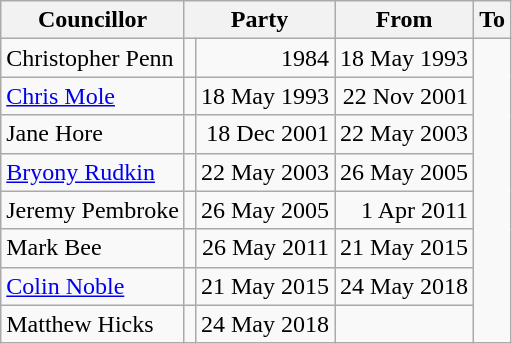<table class=wikitable>
<tr>
<th>Councillor</th>
<th colspan=2>Party</th>
<th>From</th>
<th>To</th>
</tr>
<tr>
<td>Christopher Penn</td>
<td></td>
<td align=right>1984</td>
<td align=right>18 May 1993</td>
</tr>
<tr>
<td><a href='#'>Chris Mole</a></td>
<td></td>
<td align=right>18 May 1993</td>
<td align=right>22 Nov 2001</td>
</tr>
<tr>
<td>Jane Hore</td>
<td></td>
<td align=right>18 Dec 2001</td>
<td align=right>22 May 2003</td>
</tr>
<tr>
<td><a href='#'>Bryony Rudkin</a></td>
<td></td>
<td align=right>22 May 2003</td>
<td align=right>26 May 2005</td>
</tr>
<tr>
<td>Jeremy Pembroke</td>
<td></td>
<td align=right>26 May 2005</td>
<td align=right>1 Apr 2011</td>
</tr>
<tr>
<td>Mark Bee</td>
<td></td>
<td align=right>26 May 2011</td>
<td align=right>21 May 2015</td>
</tr>
<tr>
<td><a href='#'>Colin Noble</a></td>
<td></td>
<td align=right>21 May 2015</td>
<td align=right>24 May 2018</td>
</tr>
<tr>
<td>Matthew Hicks</td>
<td></td>
<td align=right>24 May 2018</td>
<td></td>
</tr>
</table>
